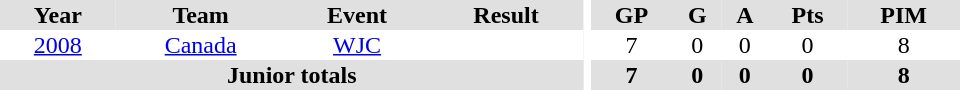<table border="0" cellpadding="1" cellspacing="0" ID="Table3" style="text-align:center; width:40em">
<tr ALIGN="center" bgcolor="#e0e0e0">
<th>Year</th>
<th>Team</th>
<th>Event</th>
<th>Result</th>
<th rowspan="99" bgcolor="#ffffff"></th>
<th>GP</th>
<th>G</th>
<th>A</th>
<th>Pts</th>
<th>PIM</th>
</tr>
<tr>
<td><a href='#'>2008</a></td>
<td><a href='#'>Canada</a></td>
<td><a href='#'>WJC</a></td>
<td></td>
<td>7</td>
<td>0</td>
<td>0</td>
<td>0</td>
<td>8</td>
</tr>
<tr bgcolor="#e0e0e0">
<th colspan="4">Junior totals</th>
<th>7</th>
<th>0</th>
<th>0</th>
<th>0</th>
<th>8</th>
</tr>
</table>
